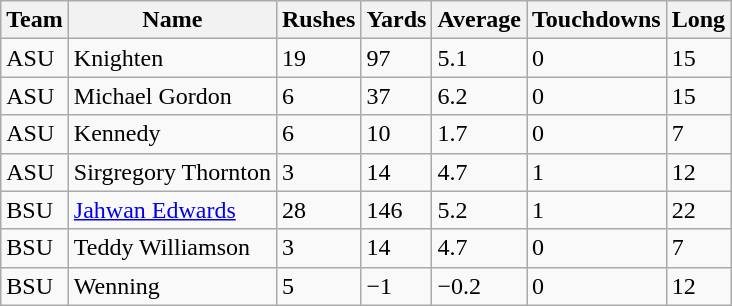<table class="wikitable sortable">
<tr>
<th>Team</th>
<th>Name</th>
<th>Rushes</th>
<th>Yards</th>
<th>Average</th>
<th>Touchdowns</th>
<th>Long</th>
</tr>
<tr>
<td>ASU</td>
<td>Knighten</td>
<td>19</td>
<td>97</td>
<td>5.1</td>
<td>0</td>
<td>15</td>
</tr>
<tr>
<td>ASU</td>
<td>Michael Gordon</td>
<td>6</td>
<td>37</td>
<td>6.2</td>
<td>0</td>
<td>15</td>
</tr>
<tr>
<td>ASU</td>
<td>Kennedy</td>
<td>6</td>
<td>10</td>
<td>1.7</td>
<td>0</td>
<td>7</td>
</tr>
<tr>
<td>ASU</td>
<td>Sirgregory Thornton</td>
<td>3</td>
<td>14</td>
<td>4.7</td>
<td>1</td>
<td>12</td>
</tr>
<tr>
<td>BSU</td>
<td><a href='#'>Jahwan Edwards</a></td>
<td>28</td>
<td>146</td>
<td>5.2</td>
<td>1</td>
<td>22</td>
</tr>
<tr>
<td>BSU</td>
<td>Teddy Williamson</td>
<td>3</td>
<td>14</td>
<td>4.7</td>
<td>0</td>
<td>7</td>
</tr>
<tr>
<td>BSU</td>
<td>Wenning</td>
<td>5</td>
<td>−1</td>
<td>−0.2</td>
<td>0</td>
<td>12</td>
</tr>
</table>
